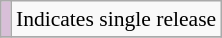<table class="wikitable" style="font-size:90%;">
<tr>
<td style="background-color:#D8BFD8"></td>
<td>Indicates single release</td>
</tr>
<tr>
</tr>
</table>
